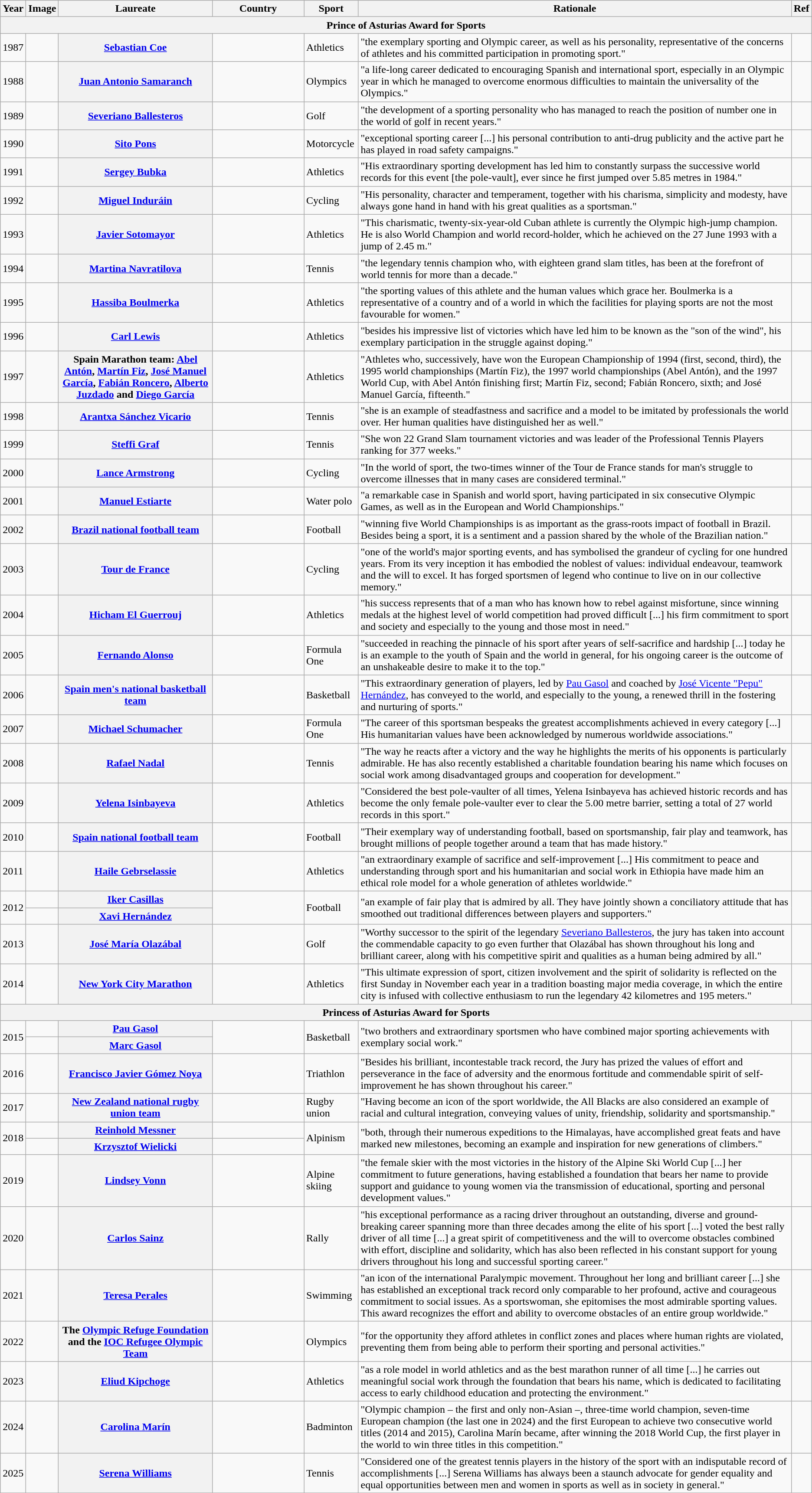<table class="wikitable plainrowheaders sortable">
<tr>
<th scope=col>Year</th>
<th scope=col class=unsortable>Image</th>
<th scope=col>Laureate</th>
<th scope=col style="width: 100pt;">Country</th>
<th scope=col>Sport</th>
<th scope=col class=unsortable>Rationale</th>
<th scope=col class=unsortable>Ref</th>
</tr>
<tr>
<th colspan="7" data-sort-value="zzz">Prince of Asturias Award for Sports</th>
</tr>
<tr>
<td>1987</td>
<td></td>
<th scope=row data-sort-value="Coe, Sebastian"><a href='#'>Sebastian Coe</a></th>
<td></td>
<td>Athletics</td>
<td>"the exemplary sporting and Olympic career, as well as his personality, representative of the concerns of athletes and his committed participation in promoting sport."</td>
<td></td>
</tr>
<tr>
<td>1988</td>
<td></td>
<th scope=row data-sort-value="Samaranch, Juan Antonio"><a href='#'>Juan Antonio Samaranch</a></th>
<td></td>
<td>Olympics</td>
<td>"a life-long career dedicated to encouraging Spanish and international sport, especially in an Olympic year in which he managed to overcome enormous difficulties to maintain the universality of the Olympics."</td>
<td></td>
</tr>
<tr>
<td>1989</td>
<td></td>
<th scope=row data-sort-value="Ballesteros, Severiano"><a href='#'>Severiano Ballesteros</a></th>
<td></td>
<td>Golf</td>
<td>"the development of a sporting personality who has managed to reach the position of number one in the world of golf in recent years."</td>
<td></td>
</tr>
<tr>
<td>1990</td>
<td></td>
<th scope=row data-sort-value="Pons, Sito"><a href='#'>Sito Pons</a></th>
<td></td>
<td>Motorcycle</td>
<td>"exceptional sporting career [...] his personal contribution to anti-drug publicity and the active part he has played in road safety campaigns."</td>
<td></td>
</tr>
<tr>
<td>1991</td>
<td></td>
<th scope=row data-sort-value="Bubka, Sergey"><a href='#'>Sergey Bubka</a></th>
<td></td>
<td>Athletics</td>
<td>"His extraordinary sporting development has led him to constantly surpass the successive world records for this event [the pole-vault], ever since he first jumped over 5.85 metres in 1984."</td>
<td></td>
</tr>
<tr>
<td>1992</td>
<td></td>
<th scope=row data-sort-value="Induráin, Miguel"><a href='#'>Miguel Induráin</a></th>
<td></td>
<td>Cycling</td>
<td>"His personality, character and temperament, together with his charisma, simplicity and modesty, have always gone hand in hand with his great qualities as a sportsman."</td>
<td></td>
</tr>
<tr>
<td>1993</td>
<td></td>
<th scope=row data-sort-value="Sotomayor, Javier"><a href='#'>Javier Sotomayor</a></th>
<td></td>
<td>Athletics</td>
<td>"This charismatic, twenty-six-year-old Cuban athlete is currently the Olympic high-jump champion. He is also World Champion and world record-holder, which he achieved on the 27 June 1993 with a jump of 2.45 m."</td>
<td></td>
</tr>
<tr>
<td>1994</td>
<td></td>
<th scope=row data-sort-value="Navratilova, Martina"><a href='#'>Martina Navratilova</a></th>
<td></td>
<td>Tennis</td>
<td>"the legendary tennis champion who, with eighteen grand slam titles, has been at the forefront of world tennis for more than a decade."</td>
<td></td>
</tr>
<tr>
<td>1995</td>
<td></td>
<th scope=row data-sort-value="Boulmerka, Hassiba"><a href='#'>Hassiba Boulmerka</a></th>
<td></td>
<td>Athletics</td>
<td>"the sporting values of this athlete and the human values which grace her. Boulmerka is a representative of a country and of a world in which the facilities for playing sports are not the most favourable for women."</td>
<td></td>
</tr>
<tr>
<td>1996</td>
<td></td>
<th scope=row data-sort-value="Lewis, Carl"><a href='#'>Carl Lewis</a></th>
<td></td>
<td>Athletics</td>
<td>"besides his impressive list of victories which have led him to be known as the "son of the wind", his exemplary participation in the struggle against doping."</td>
<td></td>
</tr>
<tr>
<td>1997</td>
<td></td>
<th scope=row data-sort-value="Spain Marathon team">Spain Marathon team: <a href='#'>Abel Antón</a>, <a href='#'>Martín Fiz</a>, <a href='#'>José Manuel García</a>, <a href='#'>Fabián Roncero</a>, <a href='#'>Alberto Juzdado</a> and <a href='#'>Diego García</a></th>
<td></td>
<td>Athletics</td>
<td>"Athletes who, successively, have won the European Championship of 1994 (first, second, third), the 1995 world championships (Martín Fiz), the 1997 world championships (Abel Antón), and the 1997 World Cup, with Abel Antón finishing first; Martín Fiz, second; Fabián Roncero, sixth; and José Manuel García, fifteenth."</td>
<td></td>
</tr>
<tr>
<td>1998</td>
<td></td>
<th scope=row data-sort-value="Sánchez Vicario, Arantxa"><a href='#'>Arantxa Sánchez Vicario</a></th>
<td></td>
<td>Tennis</td>
<td>"she is an example of steadfastness and sacrifice and a model to be imitated by professionals the world over. Her human qualities have distinguished her as well."</td>
<td></td>
</tr>
<tr>
<td>1999</td>
<td></td>
<th scope=row data-sort-value="Graf, Steffi"><a href='#'>Steffi Graf</a></th>
<td></td>
<td>Tennis</td>
<td>"She won 22 Grand Slam tournament victories and was leader of the Professional Tennis Players ranking for 377 weeks."</td>
<td></td>
</tr>
<tr>
<td>2000</td>
<td></td>
<th scope=row data-sort-value="Armstrong, Lance"><a href='#'>Lance Armstrong</a></th>
<td></td>
<td>Cycling</td>
<td>"In the world of sport, the two-times winner of the Tour de France stands for man's struggle to overcome illnesses that in many cases are considered terminal."</td>
<td></td>
</tr>
<tr>
<td>2001</td>
<td></td>
<th scope=row data-sort-value="Estiarte, Manuel"><a href='#'>Manuel Estiarte</a></th>
<td></td>
<td>Water polo</td>
<td>"a remarkable case in Spanish and world sport, having participated in six consecutive Olympic Games, as well as in the European and World Championships."</td>
<td></td>
</tr>
<tr>
<td>2002</td>
<td></td>
<th scope=row data-sort-value="Brazil national football team"><a href='#'>Brazil national football team</a></th>
<td></td>
<td>Football</td>
<td>"winning five World Championships is as important as the grass-roots impact of football in Brazil. Besides being a sport, it is a sentiment and a passion shared by the whole of the Brazilian nation."</td>
<td></td>
</tr>
<tr>
<td>2003</td>
<td></td>
<th scope=row data-sort-value="Tour de France"><a href='#'>Tour de France</a></th>
<td></td>
<td>Cycling</td>
<td>"one of the world's major sporting events, and has symbolised the grandeur of cycling for one hundred years. From its very inception it has embodied the noblest of values: individual endeavour, teamwork and the will to excel. It has forged sportsmen of legend who continue to live on in our collective memory."</td>
<td></td>
</tr>
<tr>
<td>2004</td>
<td></td>
<th scope=row data-sort-value="El Guerrouj, Hicham"><a href='#'>Hicham El Guerrouj</a></th>
<td></td>
<td>Athletics</td>
<td>"his success represents that of a man who has known how to rebel against misfortune, since winning medals at the highest level of world competition had proved difficult [...] his firm commitment to sport and society and especially to the young and those most in need."</td>
<td></td>
</tr>
<tr>
<td>2005</td>
<td></td>
<th scope=row data-sort-value="Alonso, Fernando"><a href='#'>Fernando Alonso</a></th>
<td></td>
<td>Formula One</td>
<td>"succeeded in reaching the pinnacle of his sport after years of self-sacrifice and hardship [...] today he is an example to the youth of Spain and the world in general, for his ongoing career is the outcome of an unshakeable desire to make it to the top."</td>
<td></td>
</tr>
<tr>
<td>2006</td>
<td></td>
<th scope=row data-sort-value="Spain men's national basketball team"><a href='#'>Spain men's national basketball team</a></th>
<td></td>
<td>Basketball</td>
<td>"This extraordinary generation of players, led by <a href='#'>Pau Gasol</a> and coached by <a href='#'>José Vicente "Pepu" Hernández</a>, has conveyed to the world, and especially to the young, a renewed thrill in the fostering and nurturing of sports."</td>
<td></td>
</tr>
<tr>
<td>2007</td>
<td></td>
<th scope=row data-sort-value="Schumacher, Michael"><a href='#'>Michael Schumacher</a></th>
<td></td>
<td>Formula One</td>
<td>"The career of this sportsman bespeaks the greatest accomplishments achieved in every category [...] His humanitarian values have been acknowledged by numerous worldwide associations."</td>
<td></td>
</tr>
<tr>
<td>2008</td>
<td></td>
<th scope=row data-sort-value="Nadal, Rafael"><a href='#'>Rafael Nadal</a></th>
<td></td>
<td>Tennis</td>
<td>"The way he reacts after a victory and the way he highlights the merits of his opponents is particularly admirable. He has also recently established a charitable foundation bearing his name which focuses on social work among disadvantaged groups and cooperation for development."</td>
<td></td>
</tr>
<tr>
<td>2009</td>
<td></td>
<th scope=row data-sort-value="Isinbayeva, Yelena"><a href='#'>Yelena Isinbayeva</a></th>
<td></td>
<td>Athletics</td>
<td>"Considered the best pole-vaulter of all times, Yelena Isinbayeva has achieved historic records and has become the only female pole-vaulter ever to clear the 5.00 metre barrier, setting a total of 27 world records in this sport."</td>
<td></td>
</tr>
<tr>
<td>2010</td>
<td></td>
<th scope=row data-sort-value="Spain national football team"><a href='#'>Spain national football team</a></th>
<td></td>
<td>Football</td>
<td>"Their exemplary way of understanding football, based on sportsmanship, fair play and teamwork, has brought millions of people together around a team that has made history."</td>
<td></td>
</tr>
<tr>
<td>2011</td>
<td></td>
<th scope=row data-sort-value="Gebrselassie, Haile"><a href='#'>Haile Gebrselassie</a></th>
<td></td>
<td>Athletics</td>
<td>"an extraordinary example of sacrifice and self-improvement [...] His commitment to peace and understanding through sport and his humanitarian and social work in Ethiopia have made him an ethical role model for a whole generation of athletes worldwide."</td>
<td></td>
</tr>
<tr>
<td rowspan=2>2012</td>
<td></td>
<th scope=row data-sort-value="Casillas, Iker"><a href='#'>Iker Casillas</a></th>
<td rowspan=2></td>
<td rowspan=2>Football</td>
<td rowspan=2>"an example of fair play that is admired by all. They have jointly shown a conciliatory attitude that has smoothed out traditional differences between players and supporters."</td>
<td rowspan=2></td>
</tr>
<tr>
<td></td>
<th scope=row data-sort-value="Hernández, Xavi"><a href='#'>Xavi Hernández</a></th>
</tr>
<tr>
<td>2013</td>
<td></td>
<th scope=row data-sort-value="Olazábal, José María"><a href='#'>José María Olazábal</a></th>
<td></td>
<td>Golf</td>
<td>"Worthy successor to the spirit of the legendary <a href='#'>Severiano Ballesteros</a>, the jury has taken into account the commendable capacity to go even further that Olazábal has shown throughout his long and brilliant career, along with his competitive spirit and qualities as a human being admired by all."</td>
<td></td>
</tr>
<tr>
<td>2014</td>
<td></td>
<th scope=row data-sort-value="New York City Marathon"><a href='#'>New York City Marathon</a></th>
<td></td>
<td>Athletics</td>
<td>"This ultimate expression of sport, citizen involvement and the spirit of solidarity is reflected on the first Sunday in November each year in a tradition boasting major media coverage, in which the entire city is infused with collective enthusiasm to run the legendary 42 kilometres and 195 meters."</td>
<td></td>
</tr>
<tr>
<th colspan="7" data-sort-value="zzz">Princess of Asturias Award for Sports</th>
</tr>
<tr>
<td rowspan=2>2015</td>
<td></td>
<th scope=row data-sort-value="Gasol, Pau"><a href='#'>Pau Gasol</a></th>
<td rowspan=2></td>
<td rowspan=2>Basketball</td>
<td rowspan=2>"two brothers and extraordinary sportsmen who have combined major sporting achievements with exemplary social work."</td>
<td rowspan=2></td>
</tr>
<tr>
<td></td>
<th scope=row data-sort-value="Gasol, Marc"><a href='#'>Marc Gasol</a></th>
</tr>
<tr>
<td>2016</td>
<td></td>
<th scope=row data-sort-value="Gómez Noya, Francisco Javier"><a href='#'>Francisco Javier Gómez Noya</a></th>
<td></td>
<td>Triathlon</td>
<td>"Besides his brilliant, incontestable track record, the Jury has prized the values of effort and perseverance in the face of adversity and the enormous fortitude and commendable spirit of self-improvement he has shown throughout his career."</td>
<td></td>
</tr>
<tr>
<td>2017</td>
<td></td>
<th scope=row data-sort-value="New Zealand national rugby union team"><a href='#'>New Zealand national rugby union team</a></th>
<td></td>
<td>Rugby union</td>
<td>"Having become an icon of the sport worldwide, the All Blacks are also considered an example of racial and cultural integration, conveying values of unity, friendship, solidarity and sportsmanship."</td>
<td></td>
</tr>
<tr>
<td rowspan=2>2018</td>
<td></td>
<th scope=row data-sort-value="Messner, Reinhold"><a href='#'>Reinhold Messner</a></th>
<td></td>
<td rowspan=2>Alpinism</td>
<td rowspan=2>"both, through their numerous expeditions to the Himalayas, have accomplished great feats and have marked new milestones, becoming an example and inspiration for new generations of climbers."</td>
<td rowspan=2></td>
</tr>
<tr>
<td></td>
<th scope=row data-sort-value="Wielicki, Krzysztof"><a href='#'>Krzysztof Wielicki</a></th>
<td></td>
</tr>
<tr>
<td>2019</td>
<td></td>
<th scope=row data-sort-value="Vonn, Lindsey"><a href='#'>Lindsey Vonn</a></th>
<td></td>
<td>Alpine skiing</td>
<td>"the female skier with the most victories in the history of the Alpine Ski World Cup [...] her commitment to future generations, having established a foundation that bears her name to provide support and guidance to young women via the transmission of educational, sporting and personal development values."</td>
<td></td>
</tr>
<tr>
<td>2020</td>
<td></td>
<th scope=row data-sort-value="Sainz, Carlos"><a href='#'>Carlos Sainz</a></th>
<td></td>
<td>Rally</td>
<td>"his exceptional performance as a racing driver throughout an outstanding, diverse and ground-breaking career spanning more than three decades among the elite of his sport [...] voted the best rally driver of all time [...] a great spirit of competitiveness and the will to overcome obstacles combined with effort, discipline and solidarity, which has also been reflected in his constant support for young drivers throughout his long and successful sporting career."</td>
<td></td>
</tr>
<tr>
<td>2021</td>
<td></td>
<th scope=row data-sort-value="Perales, Teresa"><a href='#'>Teresa Perales</a></th>
<td></td>
<td>Swimming</td>
<td>"an icon of the international Paralympic movement. Throughout her long and brilliant career [...] she has established an exceptional track record only comparable to her profound, active and courageous commitment to social issues. As a sportswoman, she epitomises the most admirable sporting values. This award recognizes the effort and ability to overcome obstacles of an entire group worldwide."</td>
<td></td>
</tr>
<tr>
<td>2022</td>
<td></td>
<th scope=row data-sort-value="Olympic Refuge Foundation">The <a href='#'>Olympic Refuge Foundation</a> and the <a href='#'>IOC Refugee Olympic Team</a></th>
<td></td>
<td>Olympics</td>
<td>"for the opportunity they afford athletes in conflict zones and places where human rights are violated, preventing them from being able to perform their sporting and personal activities."</td>
<td></td>
</tr>
<tr>
<td>2023</td>
<td></td>
<th scope=row data-sort-value="Kipchoge, Eliud"><a href='#'>Eliud Kipchoge</a></th>
<td></td>
<td>Athletics</td>
<td>"as a role model in world athletics and as the best marathon runner of all time [...] he carries out meaningful social work through the foundation that bears his name, which is dedicated to facilitating access to early childhood education and protecting the environment."</td>
<td></td>
</tr>
<tr>
<td>2024</td>
<td></td>
<th scope=row data-sort-value="Marín, Carolina"><a href='#'>Carolina Marín</a></th>
<td></td>
<td>Badminton</td>
<td>"Olympic champion – the first and only non-Asian –, three-time world champion, seven-time European champion (the last one in 2024) and the first European to achieve two consecutive world titles (2014 and 2015), Carolina Marín became, after winning the 2018 World Cup, the first player in the world to win three titles in this competition."</td>
<td></td>
</tr>
<tr>
<td>2025</td>
<td></td>
<th scope=row data-sort-value="Williams, Serena"><a href='#'>Serena Williams</a></th>
<td></td>
<td>Tennis</td>
<td>"Considered one of the greatest tennis players in the history of the sport with an indisputable record of accomplishments [...] Serena Williams has always been a staunch advocate for gender equality and equal opportunities between men and women in sports as well as in society in general."</td>
<td></td>
</tr>
</table>
